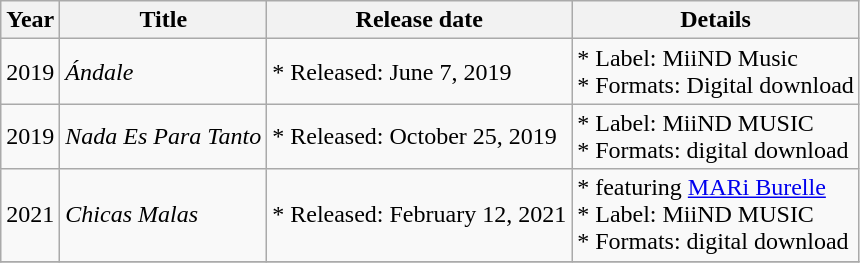<table class="wikitable">
<tr>
<th>Year</th>
<th><strong>Title</strong></th>
<th><strong>Release date</strong></th>
<th>Details</th>
</tr>
<tr>
<td>2019</td>
<td><em>Ándale</em></td>
<td>* Released: June 7, 2019</td>
<td>* Label: MiiND Music <br> * Formats: Digital download</td>
</tr>
<tr>
<td>2019</td>
<td><em>Nada Es Para Tanto</em></td>
<td>* Released: October 25, 2019</td>
<td>* Label: MiiND MUSIC <br> * Formats: digital download</td>
</tr>
<tr>
<td>2021</td>
<td><em>Chicas Malas</em></td>
<td>* Released: February 12, 2021</td>
<td>* featuring <a href='#'>MARi Burelle</a> <br> * Label: MiiND MUSIC  <br> * Formats: digital download</td>
</tr>
<tr>
</tr>
</table>
